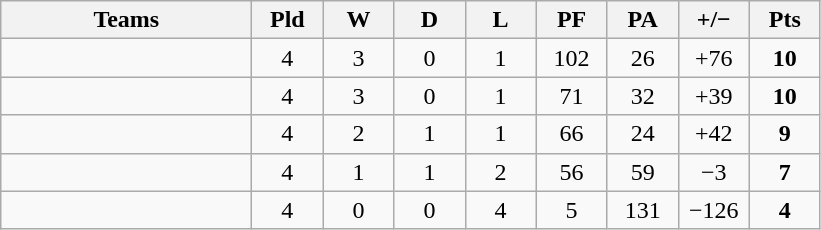<table class="wikitable" style="text-align: center;">
<tr>
<th width="160">Teams</th>
<th width="40">Pld</th>
<th width="40">W</th>
<th width="40">D</th>
<th width="40">L</th>
<th width="40">PF</th>
<th width="40">PA</th>
<th width="40">+/−</th>
<th width="40">Pts</th>
</tr>
<tr>
<td align=left></td>
<td>4</td>
<td>3</td>
<td>0</td>
<td>1</td>
<td>102</td>
<td>26</td>
<td>+76</td>
<td><strong>10</strong></td>
</tr>
<tr>
<td align=left></td>
<td>4</td>
<td>3</td>
<td>0</td>
<td>1</td>
<td>71</td>
<td>32</td>
<td>+39</td>
<td><strong>10</strong></td>
</tr>
<tr>
<td align=left></td>
<td>4</td>
<td>2</td>
<td>1</td>
<td>1</td>
<td>66</td>
<td>24</td>
<td>+42</td>
<td><strong>9</strong></td>
</tr>
<tr>
<td align=left></td>
<td>4</td>
<td>1</td>
<td>1</td>
<td>2</td>
<td>56</td>
<td>59</td>
<td>−3</td>
<td><strong>7</strong></td>
</tr>
<tr>
<td align=left></td>
<td>4</td>
<td>0</td>
<td>0</td>
<td>4</td>
<td>5</td>
<td>131</td>
<td>−126</td>
<td><strong>4</strong></td>
</tr>
</table>
